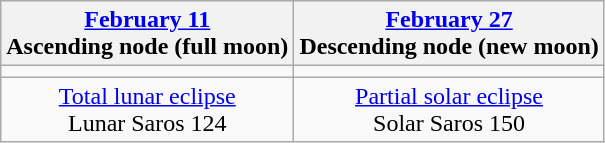<table class="wikitable">
<tr>
<th><a href='#'>February 11</a><br>Ascending node (full moon)<br></th>
<th><a href='#'>February 27</a><br>Descending node (new moon)<br></th>
</tr>
<tr>
<td></td>
<td></td>
</tr>
<tr align=center>
<td><a href='#'>Total lunar eclipse</a><br>Lunar Saros 124</td>
<td><a href='#'>Partial solar eclipse</a><br>Solar Saros 150</td>
</tr>
</table>
